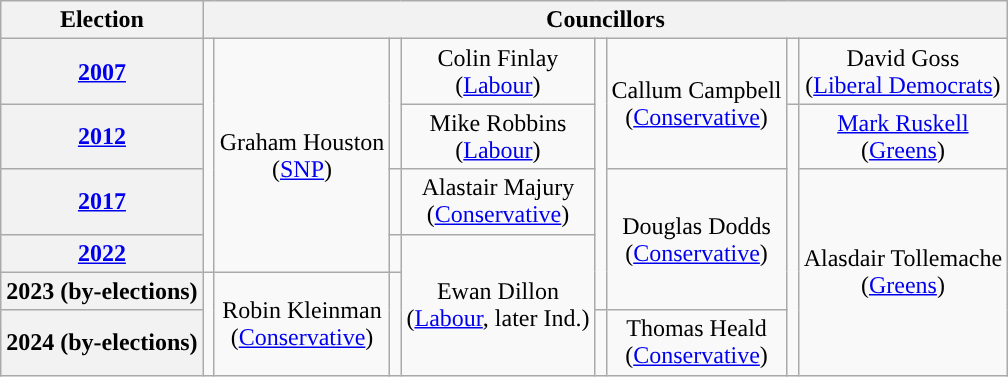<table class="wikitable" style="text-align:center">
<tr>
<th>Election</th>
<th colspan=8>Councillors</th>
</tr>
<tr>
<th><a href='#'>2007</a></th>
<td rowspan=4; style="background-color: "></td>
<td rowspan=4>Graham Houston<br>(<a href='#'>SNP</a>)</td>
<td rowspan=2; style="background-color: "></td>
<td rowspan=1>Colin Finlay<br>(<a href='#'>Labour</a>)</td>
<td rowspan=5; style="background-color: "></td>
<td rowspan=2>Callum Campbell<br>(<a href='#'>Conservative</a>)</td>
<td rowspan=1; style="background-color: "></td>
<td rowspan=1>David Goss<br>(<a href='#'>Liberal Democrats</a>)</td>
</tr>
<tr>
<th><a href='#'>2012</a></th>
<td rowspan=1>Mike Robbins<br>(<a href='#'>Labour</a>)</td>
<td rowspan=5; style="background-color: "></td>
<td rowspan=1><a href='#'>Mark Ruskell</a><br>(<a href='#'>Greens</a>)</td>
</tr>
<tr>
<th><a href='#'>2017</a></th>
<td rowspan=1; style="background-color: "></td>
<td rowspan=1>Alastair Majury<br>(<a href='#'>Conservative</a>)</td>
<td rowspan=3>Douglas Dodds<br>(<a href='#'>Conservative</a>)</td>
<td rowspan=4>Alasdair Tollemache<br>(<a href='#'>Greens</a>)</td>
</tr>
<tr>
<th><a href='#'>2022</a></th>
<td rowspan=1; style="background-color: "></td>
<td rowspan=3>Ewan Dillon<br>(<a href='#'>Labour</a>, later Ind.)</td>
</tr>
<tr>
<th>2023 (by-elections)</th>
<td rowspan=2; style="background-color: "></td>
<td rowspan=2>Robin Kleinman<br>(<a href='#'>Conservative</a>)</td>
<td rowspan=2; style="background-color: "></td>
</tr>
<tr>
<th>2024 (by-elections)</th>
<td rowspan=1; style="background-color: "></td>
<td rowspan=1>Thomas Heald<br>(<a href='#'>Conservative</a>)</td>
</tr>
</table>
